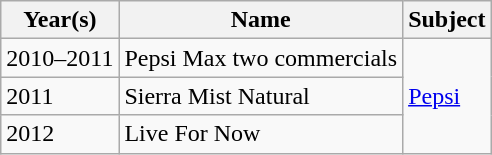<table class="wikitable sortable">
<tr>
<th>Year(s)</th>
<th>Name</th>
<th>Subject</th>
</tr>
<tr>
<td>2010–2011</td>
<td>Pepsi Max two commercials</td>
<td rowspan="3"><a href='#'>Pepsi</a></td>
</tr>
<tr>
<td>2011</td>
<td>Sierra Mist Natural</td>
</tr>
<tr>
<td>2012</td>
<td>Live For Now</td>
</tr>
</table>
